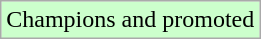<table class="wikitable">
<tr width=10px bgcolor="#ccffcc">
<td>Champions and promoted</td>
</tr>
</table>
